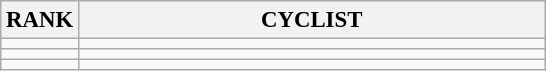<table class="wikitable" style="font-size:95%;">
<tr>
<th>RANK</th>
<th align="left" style="width: 20em">CYCLIST</th>
</tr>
<tr>
<td align="center"></td>
<td></td>
</tr>
<tr>
<td align="center"></td>
<td></td>
</tr>
<tr>
<td align="center"></td>
<td></td>
</tr>
</table>
